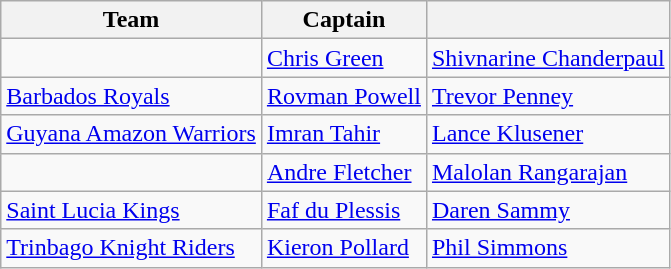<table class="wikitable">
<tr>
<th>Team</th>
<th>Captain</th>
<th></th>
</tr>
<tr>
<td></td>
<td><a href='#'>Chris Green</a></td>
<td><a href='#'>Shivnarine Chanderpaul</a></td>
</tr>
<tr>
<td><a href='#'>Barbados Royals</a></td>
<td><a href='#'>Rovman Powell</a></td>
<td><a href='#'>Trevor Penney</a></td>
</tr>
<tr>
<td><a href='#'>Guyana Amazon Warriors</a></td>
<td><a href='#'>Imran Tahir</a></td>
<td><a href='#'>Lance Klusener</a></td>
</tr>
<tr>
<td></td>
<td><a href='#'>Andre Fletcher</a></td>
<td><a href='#'>Malolan Rangarajan</a></td>
</tr>
<tr>
<td><a href='#'>Saint Lucia Kings</a></td>
<td><a href='#'>Faf du Plessis</a></td>
<td><a href='#'>Daren Sammy</a></td>
</tr>
<tr>
<td><a href='#'>Trinbago Knight Riders</a></td>
<td><a href='#'>Kieron Pollard</a></td>
<td><a href='#'>Phil Simmons</a></td>
</tr>
</table>
